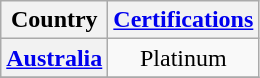<table class="wikitable plainrowheaders">
<tr>
<th scope="col">Country</th>
<th scope="col"><a href='#'>Certifications</a></th>
</tr>
<tr>
<th scope="row"><a href='#'>Australia</a></th>
<td style="text-align:center;">Platinum</td>
</tr>
<tr>
</tr>
</table>
